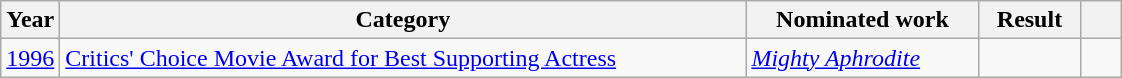<table class="wikitable">
<tr>
<th>Year</th>
<th width="450">Category</th>
<th width="148">Nominated work</th>
<th width="60">Result</th>
<th width="20" class="unsortable"></th>
</tr>
<tr>
<td><a href='#'>1996</a></td>
<td><a href='#'>Critics' Choice Movie Award for Best Supporting Actress</a></td>
<td><em><a href='#'>Mighty Aphrodite</a></em></td>
<td></td>
<td></td>
</tr>
</table>
